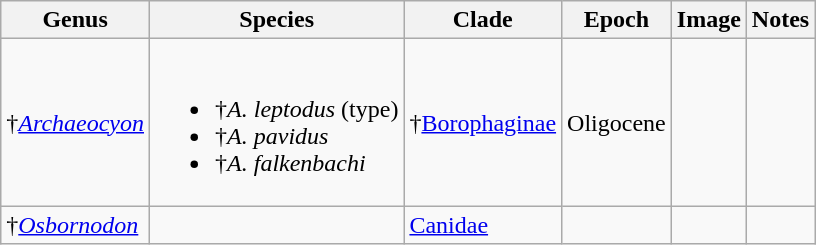<table class="wikitable sortable">
<tr>
<th>Genus</th>
<th>Species</th>
<th>Clade</th>
<th>Epoch</th>
<th>Image</th>
<th>Notes</th>
</tr>
<tr>
<td>†<em><a href='#'>Archaeocyon</a></em></td>
<td><br><ul><li>†<em>A. leptodus</em> (type)</li><li>†<em>A. pavidus</em></li><li>†<em>A. falkenbachi</em></li></ul></td>
<td>†<a href='#'>Borophaginae</a></td>
<td>Oligocene</td>
<td></td>
<td></td>
</tr>
<tr>
<td>†<em><a href='#'>Osbornodon</a></em></td>
<td></td>
<td><a href='#'>Canidae</a></td>
<td></td>
<td></td>
<td></td>
</tr>
</table>
